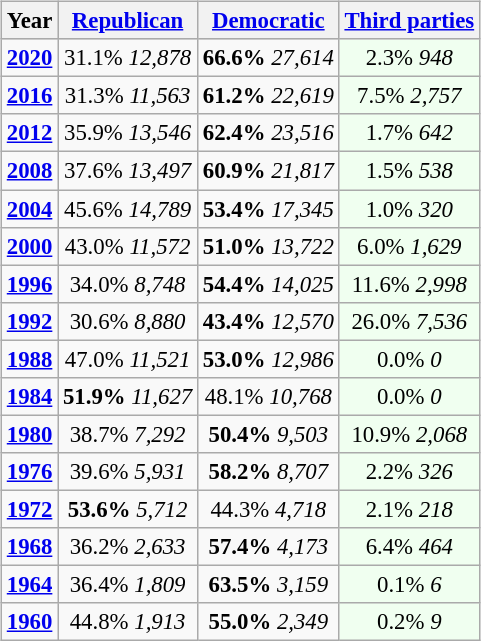<table class="wikitable" style="float:right; font-size:95%;">
<tr bgcolor=lightgrey>
<th>Year</th>
<th><a href='#'>Republican</a></th>
<th><a href='#'>Democratic</a></th>
<th><a href='#'>Third parties</a></th>
</tr>
<tr>
<td style="text-align:center;" ><strong><a href='#'>2020</a></strong></td>
<td style="text-align:center;" >31.1% <em>12,878</em></td>
<td style="text-align:center;" ><strong>66.6%</strong> <em>27,614</em></td>
<td style="text-align:center; background:honeyDew;">2.3% <em>948</em></td>
</tr>
<tr>
<td style="text-align:center;" ><strong><a href='#'>2016</a></strong></td>
<td style="text-align:center;" >31.3% <em>11,563</em></td>
<td style="text-align:center;" ><strong>61.2%</strong> <em>22,619</em></td>
<td style="text-align:center; background:honeyDew;">7.5% <em>2,757</em></td>
</tr>
<tr>
<td style="text-align:center;" ><strong><a href='#'>2012</a></strong></td>
<td style="text-align:center;" >35.9% <em>13,546</em></td>
<td style="text-align:center;" ><strong>62.4%</strong> <em>23,516</em></td>
<td style="text-align:center; background:honeyDew;">1.7% <em>642</em></td>
</tr>
<tr>
<td style="text-align:center;" ><strong><a href='#'>2008</a></strong></td>
<td style="text-align:center;" >37.6% <em>13,497</em></td>
<td style="text-align:center;" ><strong>60.9%</strong> <em>21,817</em></td>
<td style="text-align:center; background:honeyDew;">1.5% <em>538</em></td>
</tr>
<tr>
<td style="text-align:center;" ><strong><a href='#'>2004</a></strong></td>
<td style="text-align:center;" >45.6% <em>14,789</em></td>
<td style="text-align:center;" ><strong>53.4%</strong> <em>17,345</em></td>
<td style="text-align:center; background:honeyDew;">1.0% <em>320</em></td>
</tr>
<tr>
<td style="text-align:center;" ><strong><a href='#'>2000</a></strong></td>
<td style="text-align:center;" >43.0% <em>11,572</em></td>
<td style="text-align:center;" ><strong>51.0%</strong> <em>13,722</em></td>
<td style="text-align:center; background:honeyDew;">6.0% <em>1,629</em></td>
</tr>
<tr>
<td style="text-align:center;" ><strong><a href='#'>1996</a></strong></td>
<td style="text-align:center;" >34.0% <em>8,748</em></td>
<td style="text-align:center;" ><strong>54.4%</strong> <em>14,025</em></td>
<td style="text-align:center; background:honeyDew;">11.6% <em>2,998</em></td>
</tr>
<tr>
<td style="text-align:center;" ><strong><a href='#'>1992</a></strong></td>
<td style="text-align:center;" >30.6% <em>8,880</em></td>
<td style="text-align:center;" ><strong>43.4%</strong> <em>12,570</em></td>
<td style="text-align:center; background:honeyDew;">26.0% <em>7,536</em></td>
</tr>
<tr>
<td style="text-align:center;" ><strong><a href='#'>1988</a></strong></td>
<td style="text-align:center;" >47.0% <em>11,521</em></td>
<td style="text-align:center;" ><strong>53.0%</strong> <em>12,986</em></td>
<td style="text-align:center; background:honeyDew;">0.0% <em>0</em></td>
</tr>
<tr>
<td style="text-align:center;" ><strong><a href='#'>1984</a></strong></td>
<td style="text-align:center;" ><strong>51.9%</strong> <em>11,627</em></td>
<td style="text-align:center;" >48.1% <em>10,768</em></td>
<td style="text-align:center; background:honeyDew;">0.0% <em>0</em></td>
</tr>
<tr>
<td style="text-align:center;" ><strong><a href='#'>1980</a></strong></td>
<td style="text-align:center;" >38.7% <em>7,292</em></td>
<td style="text-align:center;" ><strong>50.4%</strong> <em>9,503</em></td>
<td style="text-align:center; background:honeyDew;">10.9% <em>2,068</em></td>
</tr>
<tr>
<td style="text-align:center;" ><strong><a href='#'>1976</a></strong></td>
<td style="text-align:center;" >39.6% <em>5,931</em></td>
<td style="text-align:center;" ><strong>58.2%</strong> <em>8,707</em></td>
<td style="text-align:center; background:honeyDew;">2.2% <em>326</em></td>
</tr>
<tr>
<td style="text-align:center;" ><strong><a href='#'>1972</a></strong></td>
<td style="text-align:center;" ><strong>53.6%</strong> <em>5,712</em></td>
<td style="text-align:center;" >44.3% <em>4,718</em></td>
<td style="text-align:center; background:honeyDew;">2.1% <em>218</em></td>
</tr>
<tr>
<td style="text-align:center;" ><strong><a href='#'>1968</a></strong></td>
<td style="text-align:center;" >36.2% <em>2,633</em></td>
<td style="text-align:center;" ><strong>57.4%</strong> <em>4,173</em></td>
<td style="text-align:center; background:honeyDew;">6.4% <em>464</em></td>
</tr>
<tr>
<td style="text-align:center;" ><strong><a href='#'>1964</a></strong></td>
<td style="text-align:center;" >36.4% <em>1,809</em></td>
<td style="text-align:center;" ><strong>63.5%</strong> <em>3,159</em></td>
<td style="text-align:center; background:honeyDew;">0.1% <em>6</em></td>
</tr>
<tr>
<td style="text-align:center;" ><strong><a href='#'>1960</a></strong></td>
<td style="text-align:center;" >44.8% <em>1,913</em></td>
<td style="text-align:center;" ><strong>55.0%</strong> <em>2,349</em></td>
<td style="text-align:center; background:honeyDew;">0.2% <em>9</em></td>
</tr>
</table>
